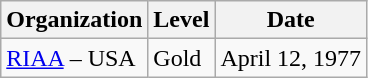<table class="wikitable">
<tr>
<th>Organization</th>
<th>Level</th>
<th>Date</th>
</tr>
<tr>
<td align="left"><a href='#'>RIAA</a> – USA</td>
<td align="left">Gold</td>
<td align="left">April 12, 1977</td>
</tr>
</table>
